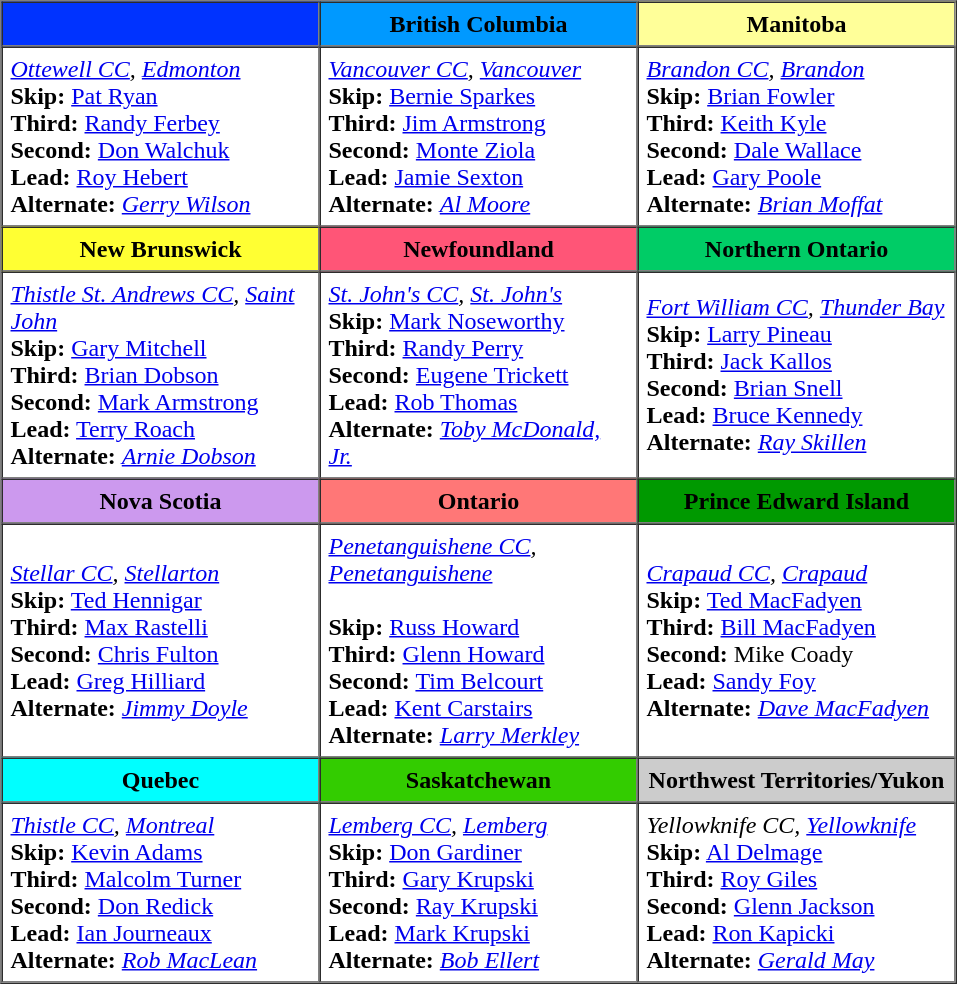<table border=1 cellpadding=5 cellspacing=0>
<tr>
<th style="background:#03f; width:200px;"></th>
<th style="background:#09f; width:200px;">British Columbia</th>
<th style="background:#ff9; width:200px;">Manitoba</th>
</tr>
<tr>
<td><em><a href='#'>Ottewell CC</a>, <a href='#'>Edmonton</a></em><br><strong>Skip:</strong> <a href='#'>Pat Ryan</a><br>
<strong>Third:</strong> <a href='#'>Randy Ferbey</a><br>
<strong>Second:</strong> <a href='#'>Don Walchuk</a><br>
<strong>Lead:</strong> <a href='#'>Roy Hebert</a><br>
<strong>Alternate:</strong> <em><a href='#'>Gerry Wilson</a></em></td>
<td><em><a href='#'>Vancouver CC</a>, <a href='#'>Vancouver</a></em><br><strong>Skip:</strong> <a href='#'>Bernie Sparkes</a><br>
<strong>Third:</strong> <a href='#'>Jim Armstrong</a><br>
<strong>Second:</strong> <a href='#'>Monte Ziola</a><br>
<strong>Lead:</strong> <a href='#'>Jamie Sexton</a><br>
<strong>Alternate:</strong> <em><a href='#'>Al Moore</a></em></td>
<td><em><a href='#'>Brandon CC</a>, <a href='#'>Brandon</a></em><br><strong>Skip:</strong> <a href='#'>Brian Fowler</a><br>
<strong>Third:</strong> <a href='#'>Keith Kyle</a><br>
<strong>Second:</strong> <a href='#'>Dale Wallace</a><br>
<strong>Lead:</strong> <a href='#'>Gary Poole</a><br>
<strong>Alternate:</strong> <em><a href='#'>Brian Moffat</a></em></td>
</tr>
<tr>
<th style="background:#ff3; width:200px;">New Brunswick</th>
<th style="background:#f57; width:200px;">Newfoundland</th>
<th style="background:#0c6; width:200px;">Northern Ontario</th>
</tr>
<tr>
<td><em><a href='#'>Thistle St. Andrews CC</a>, <a href='#'>Saint John</a></em><br><strong>Skip:</strong> <a href='#'>Gary Mitchell</a><br>
<strong>Third:</strong> <a href='#'>Brian Dobson</a><br>
<strong>Second:</strong> <a href='#'>Mark Armstrong</a><br>
<strong>Lead:</strong> <a href='#'>Terry Roach</a><br>
<strong>Alternate:</strong> <em><a href='#'>Arnie Dobson</a></em></td>
<td><em><a href='#'>St. John's CC</a>, <a href='#'>St. John's</a></em><br><strong>Skip:</strong> <a href='#'>Mark Noseworthy</a><br>
<strong>Third:</strong> <a href='#'>Randy Perry</a><br>
<strong>Second:</strong> <a href='#'>Eugene Trickett</a><br>
<strong>Lead:</strong> <a href='#'>Rob Thomas</a><br>
<strong>Alternate:</strong> <em><a href='#'>Toby McDonald, Jr.</a></em></td>
<td><em><a href='#'>Fort William CC</a>, <a href='#'>Thunder Bay</a></em><br><strong>Skip:</strong> <a href='#'>Larry Pineau</a><br>
<strong>Third:</strong> <a href='#'>Jack Kallos</a><br>
<strong>Second:</strong> <a href='#'>Brian Snell</a><br>
<strong>Lead:</strong> <a href='#'>Bruce Kennedy</a><br>
<strong>Alternate:</strong> <em><a href='#'>Ray Skillen</a></em></td>
</tr>
<tr>
<th style="background:#c9e; width:200px;">Nova Scotia</th>
<th style="background:#f77; width:200px;">Ontario</th>
<th style="background:#090; width:200px;">Prince Edward Island</th>
</tr>
<tr>
<td><em><a href='#'>Stellar CC</a>, <a href='#'>Stellarton</a></em><br><strong>Skip:</strong> <a href='#'>Ted Hennigar</a><br>
<strong>Third:</strong> <a href='#'>Max Rastelli</a><br>
<strong>Second:</strong> <a href='#'>Chris Fulton</a><br>
<strong>Lead:</strong> <a href='#'>Greg Hilliard</a><br>
<strong>Alternate:</strong> <em><a href='#'>Jimmy Doyle</a></em></td>
<td><em><a href='#'>Penetanguishene CC</a>, <a href='#'>Penetanguishene</a></em><br><br><strong>Skip:</strong> <a href='#'>Russ Howard</a> <br>
<strong>Third:</strong> <a href='#'>Glenn Howard</a> <br>
<strong>Second:</strong> <a href='#'>Tim Belcourt</a> <br>
<strong>Lead:</strong> <a href='#'>Kent Carstairs</a> <br>
<strong>Alternate:</strong> <em><a href='#'>Larry Merkley</a></em></td>
<td><em><a href='#'>Crapaud CC</a>, <a href='#'>Crapaud</a></em><br><strong>Skip:</strong> <a href='#'>Ted MacFadyen</a><br>
<strong>Third:</strong> <a href='#'>Bill MacFadyen</a><br>
<strong>Second:</strong> Mike Coady<br>
<strong>Lead:</strong> <a href='#'>Sandy Foy</a><br>
<strong>Alternate:</strong> <em><a href='#'>Dave MacFadyen</a></em></td>
</tr>
<tr>
<th style="background:#0ff; width:200px;">Quebec</th>
<th style="background:#3c0; width:200px;">Saskatchewan</th>
<th style="background:#ccc; width:200px;">Northwest Territories/Yukon</th>
</tr>
<tr>
<td><em><a href='#'>Thistle CC</a>, <a href='#'>Montreal</a></em><br><strong>Skip:</strong> <a href='#'>Kevin Adams</a><br>
<strong>Third:</strong> <a href='#'>Malcolm Turner</a><br>
<strong>Second:</strong> <a href='#'>Don Redick</a><br>
<strong>Lead:</strong> <a href='#'>Ian Journeaux</a><br>
<strong>Alternate:</strong> <em><a href='#'>Rob MacLean</a></em></td>
<td><em><a href='#'>Lemberg CC</a>, <a href='#'>Lemberg</a></em><br><strong>Skip:</strong> <a href='#'>Don Gardiner</a><br>
<strong>Third:</strong> <a href='#'>Gary Krupski</a><br>
<strong>Second:</strong> <a href='#'>Ray Krupski</a><br>
<strong>Lead:</strong> <a href='#'>Mark Krupski</a><br>
<strong>Alternate:</strong> <em><a href='#'>Bob Ellert</a></em></td>
<td><em>Yellowknife CC, <a href='#'>Yellowknife</a></em><br><strong>Skip:</strong> <a href='#'>Al Delmage</a><br>
<strong>Third:</strong> <a href='#'>Roy Giles</a><br>
<strong>Second:</strong> <a href='#'>Glenn Jackson</a><br>
<strong>Lead:</strong> <a href='#'>Ron Kapicki</a><br>
<strong>Alternate:</strong> <em><a href='#'>Gerald May</a></em></td>
</tr>
</table>
